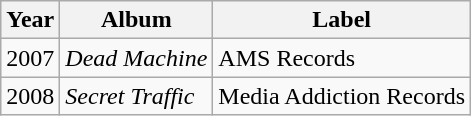<table class=wikitable>
<tr>
<th>Year</th>
<th>Album</th>
<th>Label</th>
</tr>
<tr>
<td>2007</td>
<td><em>Dead Machine</em></td>
<td>AMS Records</td>
</tr>
<tr>
<td>2008</td>
<td><em>Secret Traffic</em></td>
<td>Media Addiction Records</td>
</tr>
</table>
